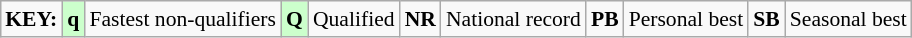<table class="wikitable" style="margin:0.5em auto; font-size:90%;">
<tr>
<td><strong>KEY:</strong></td>
<td bgcolor=ccffcc align=center><strong>q</strong></td>
<td>Fastest non-qualifiers</td>
<td bgcolor=ccffcc align=center><strong>Q</strong></td>
<td>Qualified</td>
<td align=center><strong>NR</strong></td>
<td>National record</td>
<td align=center><strong>PB</strong></td>
<td>Personal best</td>
<td align=center><strong>SB</strong></td>
<td>Seasonal best</td>
</tr>
</table>
